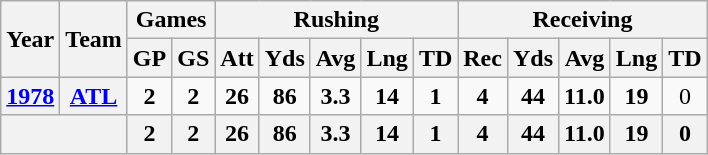<table class="wikitable" style="text-align:center;">
<tr>
<th rowspan="2">Year</th>
<th rowspan="2">Team</th>
<th colspan="2">Games</th>
<th colspan="5">Rushing</th>
<th colspan="5">Receiving</th>
</tr>
<tr>
<th>GP</th>
<th>GS</th>
<th>Att</th>
<th>Yds</th>
<th>Avg</th>
<th>Lng</th>
<th>TD</th>
<th>Rec</th>
<th>Yds</th>
<th>Avg</th>
<th>Lng</th>
<th>TD</th>
</tr>
<tr>
<th><a href='#'>1978</a></th>
<th><a href='#'>ATL</a></th>
<td><strong>2</strong></td>
<td><strong>2</strong></td>
<td><strong>26</strong></td>
<td><strong>86</strong></td>
<td><strong>3.3</strong></td>
<td><strong>14</strong></td>
<td><strong>1</strong></td>
<td><strong>4</strong></td>
<td><strong>44</strong></td>
<td><strong>11.0</strong></td>
<td><strong>19</strong></td>
<td>0</td>
</tr>
<tr>
<th colspan="2"></th>
<th>2</th>
<th>2</th>
<th>26</th>
<th>86</th>
<th>3.3</th>
<th>14</th>
<th>1</th>
<th>4</th>
<th>44</th>
<th>11.0</th>
<th>19</th>
<th>0</th>
</tr>
</table>
